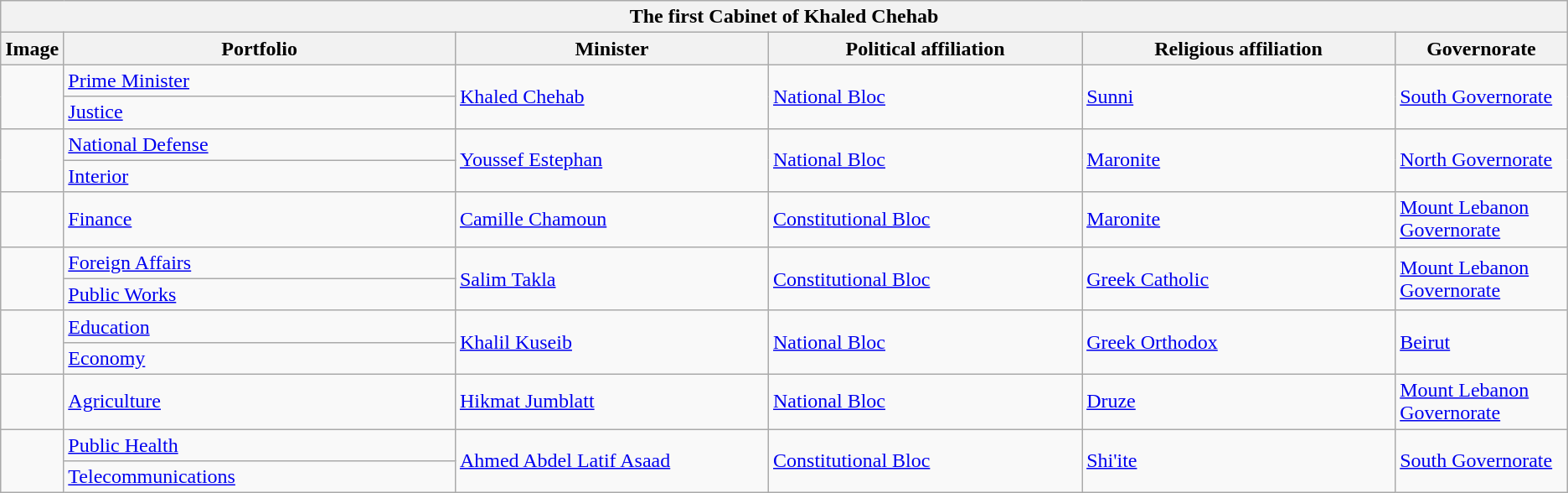<table class="wikitable">
<tr>
<th colspan="6"><strong>The first Cabinet of Khaled Chehab</strong></th>
</tr>
<tr>
<th>Image</th>
<th width="25%">Portfolio</th>
<th width="20%">Minister</th>
<th width="20%">Political affiliation</th>
<th width="20%">Religious affiliation</th>
<th>Governorate</th>
</tr>
<tr>
<td rowspan="2"></td>
<td><a href='#'>Prime Minister</a></td>
<td rowspan="2"><a href='#'>Khaled Chehab</a></td>
<td rowspan="2"> <a href='#'>National Bloc</a></td>
<td rowspan="2"><a href='#'>Sunni</a></td>
<td rowspan="2"><a href='#'>South Governorate</a></td>
</tr>
<tr>
<td><a href='#'>Justice</a></td>
</tr>
<tr>
<td rowspan="2"></td>
<td><a href='#'>National Defense</a></td>
<td rowspan="2"><a href='#'>Youssef Estephan</a></td>
<td rowspan="2"> <a href='#'>National Bloc</a></td>
<td rowspan="2"><a href='#'>Maronite</a></td>
<td rowspan="2"><a href='#'>North Governorate</a></td>
</tr>
<tr>
<td><a href='#'>Interior</a></td>
</tr>
<tr>
<td></td>
<td><a href='#'>Finance</a></td>
<td><a href='#'>Camille Chamoun</a></td>
<td> <a href='#'>Constitutional Bloc</a></td>
<td><a href='#'>Maronite</a></td>
<td><a href='#'>Mount Lebanon Governorate</a></td>
</tr>
<tr>
<td rowspan="2"></td>
<td><a href='#'>Foreign Affairs</a></td>
<td rowspan="2"><a href='#'>Salim Takla</a></td>
<td rowspan="2"> <a href='#'>Constitutional Bloc</a></td>
<td rowspan="2"><a href='#'>Greek Catholic</a></td>
<td rowspan="2"><a href='#'>Mount Lebanon Governorate</a></td>
</tr>
<tr>
<td><a href='#'>Public Works</a></td>
</tr>
<tr>
<td rowspan="2"></td>
<td><a href='#'>Education</a></td>
<td rowspan="2"><a href='#'>Khalil Kuseib</a></td>
<td rowspan="2"> <a href='#'>National Bloc</a></td>
<td rowspan="2"><a href='#'>Greek Orthodox</a></td>
<td rowspan="2"><a href='#'>Beirut</a></td>
</tr>
<tr>
<td><a href='#'>Economy</a></td>
</tr>
<tr>
<td></td>
<td><a href='#'>Agriculture</a></td>
<td><a href='#'>Hikmat Jumblatt</a></td>
<td> <a href='#'>National Bloc</a></td>
<td><a href='#'>Druze</a></td>
<td><a href='#'>Mount Lebanon Governorate</a></td>
</tr>
<tr>
<td rowspan="2"></td>
<td><a href='#'>Public Health</a></td>
<td rowspan="2"><a href='#'>Ahmed Abdel Latif Asaad</a></td>
<td rowspan="2"> <a href='#'>Constitutional Bloc</a></td>
<td rowspan="2"><a href='#'>Shi'ite</a></td>
<td rowspan="2"><a href='#'>South Governorate</a></td>
</tr>
<tr>
<td><a href='#'>Telecommunications</a></td>
</tr>
</table>
